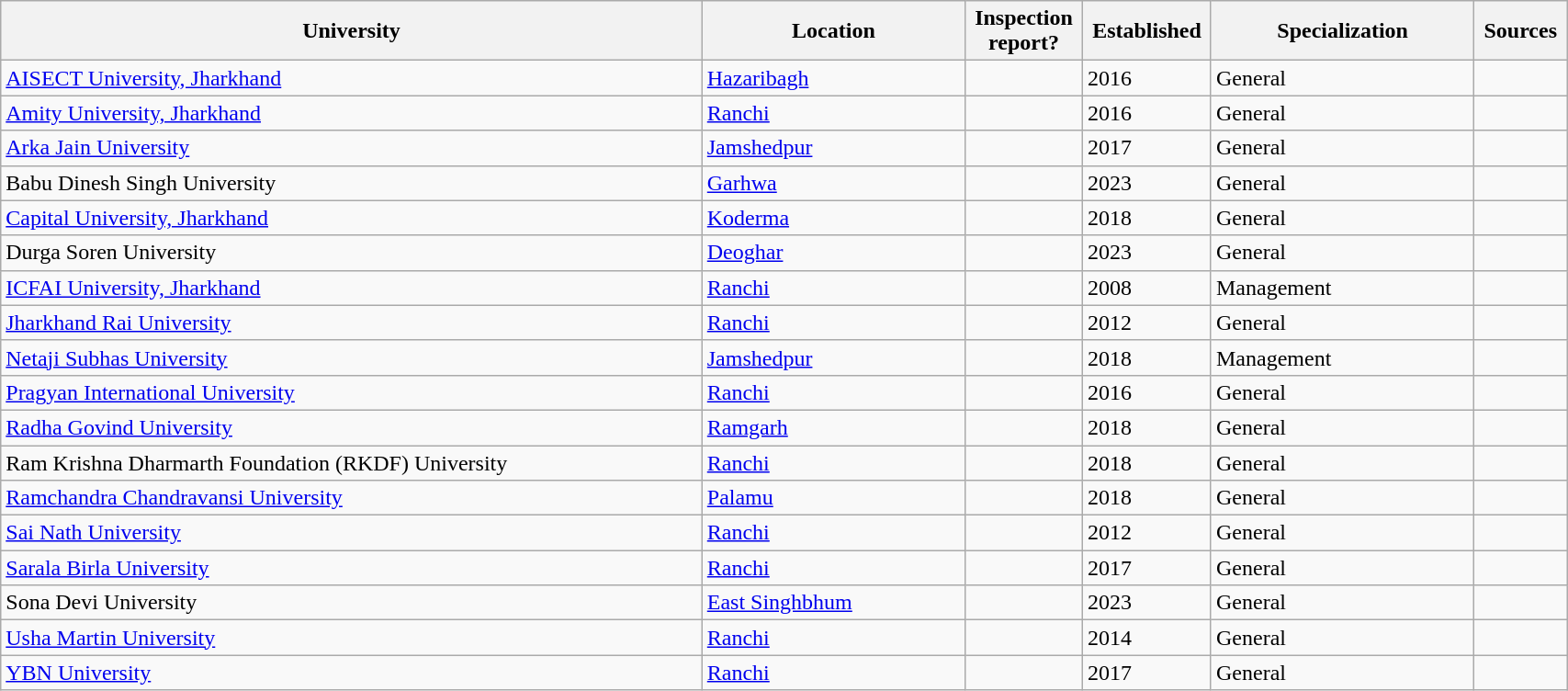<table class="wikitable sortable collapsible plainrowheaders" border="1" style="text-align:left; width:90%">
<tr>
<th scope="col" style="width: 40%;">University</th>
<th scope="col" style="width: 15%;">Location</th>
<th scope="col" style="width: 5%;">Inspection report?</th>
<th scope="col" style="width: 5%;">Established</th>
<th scope="col" style="width: 15%;">Specialization</th>
<th scope="col" style="width: 5%;" class="unsortable">Sources</th>
</tr>
<tr>
<td><a href='#'>AISECT University, Jharkhand</a></td>
<td><a href='#'>Hazaribagh</a></td>
<td></td>
<td>2016</td>
<td>General</td>
<td></td>
</tr>
<tr>
<td><a href='#'>Amity University, Jharkhand</a></td>
<td><a href='#'>Ranchi</a></td>
<td></td>
<td>2016</td>
<td>General</td>
<td></td>
</tr>
<tr>
<td><a href='#'>Arka Jain University</a></td>
<td><a href='#'>Jamshedpur</a></td>
<td></td>
<td>2017</td>
<td>General</td>
<td></td>
</tr>
<tr>
<td>Babu Dinesh Singh University</td>
<td><a href='#'>Garhwa</a></td>
<td></td>
<td>2023</td>
<td>General</td>
<td></td>
</tr>
<tr>
<td><a href='#'>Capital University, Jharkhand</a></td>
<td><a href='#'>Koderma</a></td>
<td></td>
<td>2018</td>
<td>General</td>
<td></td>
</tr>
<tr>
<td>Durga Soren University</td>
<td><a href='#'>Deoghar</a></td>
<td></td>
<td>2023</td>
<td>General</td>
<td></td>
</tr>
<tr>
<td><a href='#'>ICFAI University, Jharkhand</a></td>
<td><a href='#'>Ranchi</a></td>
<td></td>
<td>2008</td>
<td>Management</td>
<td></td>
</tr>
<tr>
<td><a href='#'>Jharkhand Rai University</a></td>
<td><a href='#'>Ranchi</a></td>
<td></td>
<td>2012</td>
<td>General</td>
<td></td>
</tr>
<tr>
<td><a href='#'>Netaji Subhas University</a></td>
<td><a href='#'>Jamshedpur</a></td>
<td></td>
<td>2018</td>
<td>Management</td>
<td></td>
</tr>
<tr>
<td><a href='#'>Pragyan International University</a></td>
<td><a href='#'>Ranchi</a></td>
<td></td>
<td>2016</td>
<td>General</td>
<td></td>
</tr>
<tr>
<td><a href='#'>Radha Govind University</a></td>
<td><a href='#'>Ramgarh</a></td>
<td></td>
<td>2018</td>
<td>General</td>
<td></td>
</tr>
<tr>
<td>Ram Krishna Dharmarth Foundation (RKDF) University</td>
<td><a href='#'>Ranchi</a></td>
<td></td>
<td>2018</td>
<td>General</td>
<td></td>
</tr>
<tr>
<td><a href='#'>Ramchandra Chandravansi University</a></td>
<td><a href='#'>Palamu</a></td>
<td></td>
<td>2018</td>
<td>General</td>
<td></td>
</tr>
<tr>
<td><a href='#'>Sai Nath University</a></td>
<td><a href='#'>Ranchi</a></td>
<td></td>
<td>2012</td>
<td>General</td>
<td></td>
</tr>
<tr>
<td><a href='#'>Sarala Birla University</a></td>
<td><a href='#'>Ranchi</a></td>
<td></td>
<td>2017</td>
<td>General</td>
<td></td>
</tr>
<tr>
<td>Sona Devi University</td>
<td><a href='#'>East Singhbhum</a></td>
<td></td>
<td>2023</td>
<td>General</td>
<td></td>
</tr>
<tr>
<td><a href='#'>Usha Martin University</a></td>
<td><a href='#'>Ranchi</a></td>
<td></td>
<td>2014</td>
<td>General</td>
<td></td>
</tr>
<tr>
<td><a href='#'>YBN University</a></td>
<td><a href='#'>Ranchi</a></td>
<td></td>
<td>2017</td>
<td>General</td>
<td></td>
</tr>
</table>
